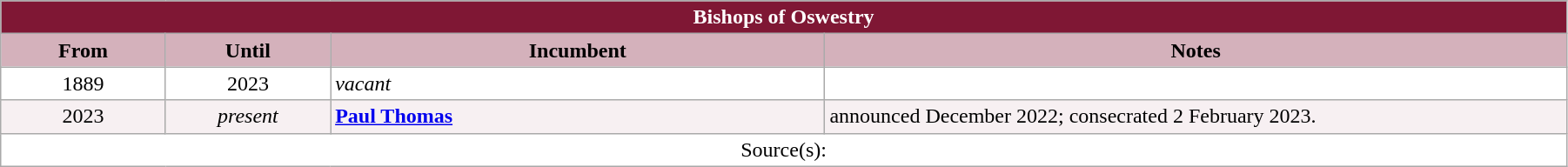<table class="wikitable" style="width:95%;" border="1" cellpadding="2">
<tr>
<th colspan="4" style="background-color: #7F1734; color: white;">Bishops of Oswestry</th>
</tr>
<tr valign=top>
<th style="background-color:#D4B1BB" width="10%">From</th>
<th style="background-color:#D4B1BB" width="10%">Until</th>
<th style="background-color:#D4B1BB" width="30%">Incumbent</th>
<th style="background-color:#D4B1BB" width="45%">Notes</th>
</tr>
<tr valign=top bgcolor="white">
<td align="center">1889</td>
<td align="center">2023</td>
<td><em>vacant</em></td>
<td></td>
</tr>
<tr valign=top bgcolor="#F7F0F2">
<td align="center">2023</td>
<td align="center"><em>present</em></td>
<td><strong><a href='#'>Paul Thomas</a></strong></td>
<td>announced December 2022; consecrated 2 February 2023.</td>
</tr>
<tr valign=top bgcolor="white">
<td align="center" colspan="4">Source(s):</td>
</tr>
</table>
